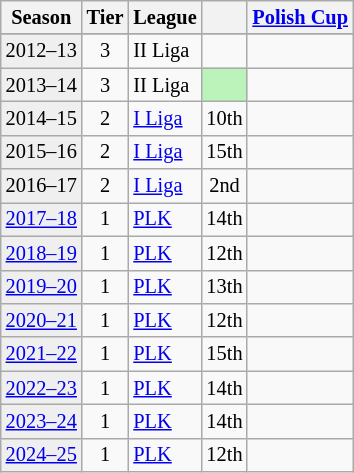<table class="wikitable" style="font-size:85%; text-align:center;">
<tr>
<th>Season</th>
<th>Tier</th>
<th>League</th>
<th></th>
<th><a href='#'>Polish Cup</a></th>
</tr>
<tr>
</tr>
<tr>
<td style="background:#efefef;">2012–13</td>
<td>3</td>
<td align=left>II Liga</td>
<td></td>
<td></td>
</tr>
<tr>
<td style="background:#efefef;">2013–14</td>
<td>3</td>
<td align=left>II Liga</td>
<td bgcolor=#BBF3BB></td>
<td></td>
</tr>
<tr>
<td style="background:#efefef;">2014–15</td>
<td>2</td>
<td align=left><a href='#'>I Liga</a></td>
<td>10th</td>
<td></td>
</tr>
<tr>
<td style="background:#efefef;">2015–16</td>
<td>2</td>
<td align=left><a href='#'>I Liga</a></td>
<td>15th</td>
<td></td>
</tr>
<tr>
<td style="background:#efefef;">2016–17</td>
<td>2</td>
<td align=left><a href='#'>I Liga</a></td>
<td>2nd</td>
<td></td>
</tr>
<tr>
<td style="background:#efefef;"><a href='#'>2017–18</a></td>
<td>1</td>
<td align=left><a href='#'>PLK</a></td>
<td>14th</td>
<td></td>
</tr>
<tr>
<td style="background:#efefef;"><a href='#'>2018–19</a></td>
<td>1</td>
<td align=left><a href='#'>PLK</a></td>
<td>12th</td>
<td></td>
</tr>
<tr>
<td style="background:#efefef;"><a href='#'>2019–20</a></td>
<td>1</td>
<td align=left><a href='#'>PLK</a></td>
<td>13th</td>
<td></td>
</tr>
<tr>
<td style="background:#efefef;"><a href='#'>2020–21</a></td>
<td>1</td>
<td align=left><a href='#'>PLK</a></td>
<td>12th</td>
<td></td>
</tr>
<tr>
<td style="background:#efefef;"><a href='#'>2021–22</a></td>
<td>1</td>
<td align=left><a href='#'>PLK</a></td>
<td>15th</td>
<td></td>
</tr>
<tr>
<td style="background:#efefef;"><a href='#'>2022–23</a></td>
<td>1</td>
<td align=left><a href='#'>PLK</a></td>
<td>14th</td>
<td></td>
</tr>
<tr>
<td style="background:#efefef;"><a href='#'>2023–24</a></td>
<td>1</td>
<td align=left><a href='#'>PLK</a></td>
<td>14th</td>
<td></td>
</tr>
<tr>
<td style="background:#efefef;"><a href='#'>2024–25</a></td>
<td>1</td>
<td align=left><a href='#'>PLK</a></td>
<td>12th</td>
<td></td>
</tr>
</table>
